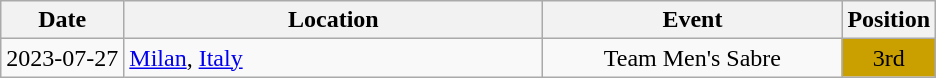<table class="wikitable" style="text-align:center;">
<tr>
<th>Date</th>
<th style="width:17em">Location</th>
<th style="width:12em">Event</th>
<th>Position</th>
</tr>
<tr>
<td>2023-07-27</td>
<td rowspan="1" align="left"> <a href='#'>Milan</a>, <a href='#'>Italy</a></td>
<td>Team Men's Sabre</td>
<td bgcolor="caramel">3rd</td>
</tr>
</table>
